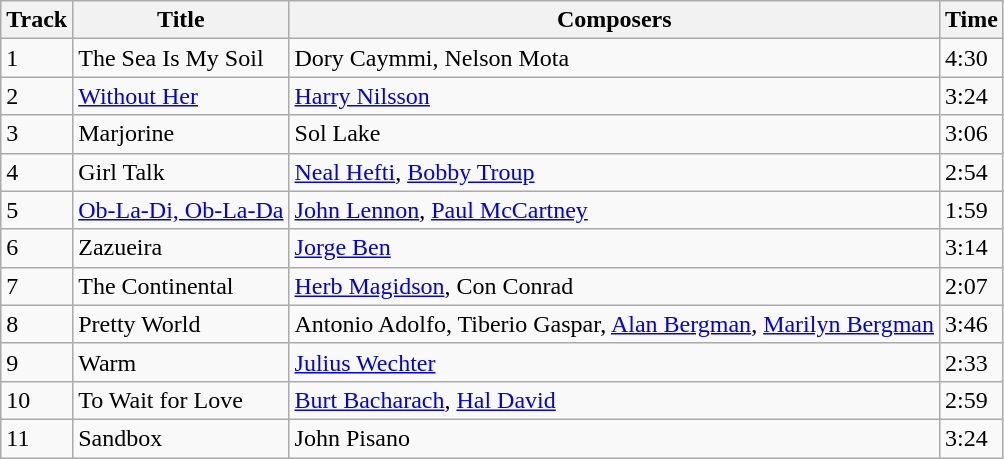<table class="wikitable">
<tr>
<th>Track</th>
<th>Title</th>
<th>Composers</th>
<th>Time</th>
</tr>
<tr>
<td>1</td>
<td>The Sea Is My Soil</td>
<td>Dory Caymmi, Nelson Mota</td>
<td>4:30</td>
</tr>
<tr>
<td>2</td>
<td><a href='#'>Without Her</a></td>
<td><a href='#'>Harry Nilsson</a></td>
<td>3:24</td>
</tr>
<tr>
<td>3</td>
<td>Marjorine</td>
<td>Sol Lake</td>
<td>3:06</td>
</tr>
<tr>
<td>4</td>
<td>Girl Talk</td>
<td><a href='#'>Neal Hefti</a>, <a href='#'>Bobby Troup</a></td>
<td>2:54</td>
</tr>
<tr>
<td>5</td>
<td><a href='#'>Ob-La-Di, Ob-La-Da</a></td>
<td><a href='#'>John Lennon</a>, <a href='#'>Paul McCartney</a></td>
<td>1:59</td>
</tr>
<tr>
<td>6</td>
<td>Zazueira</td>
<td><a href='#'>Jorge Ben</a></td>
<td>3:14</td>
</tr>
<tr>
<td>7</td>
<td>The Continental</td>
<td><a href='#'>Herb Magidson</a>, Con Conrad</td>
<td>2:07</td>
</tr>
<tr>
<td>8</td>
<td>Pretty World</td>
<td>Antonio Adolfo, Tiberio Gaspar, <a href='#'>Alan Bergman</a>, <a href='#'>Marilyn Bergman</a></td>
<td>3:46</td>
</tr>
<tr>
<td>9</td>
<td>Warm</td>
<td><a href='#'>Julius Wechter</a></td>
<td>2:33</td>
</tr>
<tr>
<td>10</td>
<td>To Wait for Love</td>
<td><a href='#'>Burt Bacharach</a>, <a href='#'>Hal David</a></td>
<td>2:59</td>
</tr>
<tr>
<td>11</td>
<td>Sandbox</td>
<td>John Pisano</td>
<td>3:24</td>
</tr>
</table>
